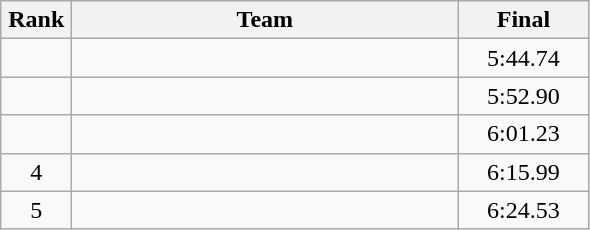<table class=wikitable style="text-align:center">
<tr>
<th width=40>Rank</th>
<th width=250>Team</th>
<th width=80>Final</th>
</tr>
<tr>
<td></td>
<td align=left></td>
<td>5:44.74</td>
</tr>
<tr>
<td></td>
<td align=left></td>
<td>5:52.90</td>
</tr>
<tr>
<td></td>
<td align=left></td>
<td>6:01.23</td>
</tr>
<tr>
<td>4</td>
<td align=left></td>
<td>6:15.99</td>
</tr>
<tr>
<td>5</td>
<td align=left></td>
<td>6:24.53</td>
</tr>
</table>
